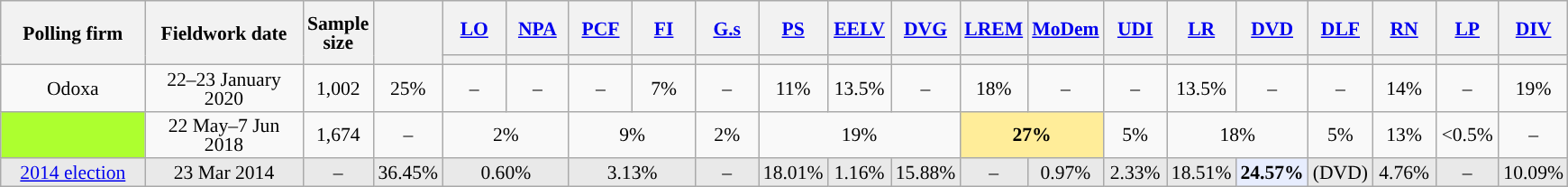<table class="wikitable sortable" style="text-align:center;font-size:90%;line-height:14px;">
<tr style="height:40px;">
<th style="width:100px;" rowspan="2">Polling firm</th>
<th style="width:110px;" rowspan="2">Fieldwork date</th>
<th style="width:35px;" rowspan="2">Sample<br>size</th>
<th style="width:30px;" rowspan="2"></th>
<th class="unsortable" style="width:40px;"><a href='#'>LO</a></th>
<th class="unsortable" style="width:40px;"><a href='#'>NPA</a></th>
<th class="unsortable" style="width:40px;"><a href='#'>PCF</a></th>
<th class="unsortable" style="width:40px;"><a href='#'>FI</a></th>
<th class="unsortable" style="width:40px;"><a href='#'>G.s</a></th>
<th class="unsortable" style="width:40px;"><a href='#'>PS</a></th>
<th class="unsortable" style="width:40px;"><a href='#'>EELV</a></th>
<th class="unsortable" style="width:40px;"><a href='#'>DVG</a></th>
<th class="unsortable" style="width:40px;"><a href='#'>LREM</a></th>
<th class="unsortable" style="width:40px;"><a href='#'>MoDem</a></th>
<th class="unsortable" style="width:40px;"><a href='#'>UDI</a></th>
<th class="unsortable" style="width:40px;"><a href='#'>LR</a></th>
<th class="unsortable" style="width:40px;"><a href='#'>DVD</a></th>
<th class="unsortable" style="width:40px;"><a href='#'>DLF</a></th>
<th class="unsortable" style="width:40px;"><a href='#'>RN</a></th>
<th class="unsortable" style="width:40px;"><a href='#'>LP</a></th>
<th class="unsortable" style="width:40px;"><a href='#'>DIV</a></th>
</tr>
<tr>
<th style="background:"></th>
<th style="background:"></th>
<th style="background:"></th>
<th style="background:"></th>
<th style="background:"></th>
<th style="background:"></th>
<th style="background:"></th>
<th style="background:"></th>
<th style="background:"></th>
<th style="background:"></th>
<th style="background:"></th>
<th style="background:"></th>
<th style="background:"></th>
<th style="background:"></th>
<th style="background:"></th>
<th style="background:"></th>
<th style="background:"></th>
</tr>
<tr>
<td>Odoxa</td>
<td>22–23 January 2020</td>
<td>1,002</td>
<td>25%</td>
<td>–</td>
<td>–</td>
<td>–</td>
<td>7%</td>
<td>–</td>
<td>11%</td>
<td>13.5%</td>
<td>–</td>
<td>18%</td>
<td>–</td>
<td>–</td>
<td>13.5%</td>
<td>–</td>
<td>–</td>
<td>14%</td>
<td>–</td>
<td>19%</td>
</tr>
<tr>
<td style="background:GreenYellow;"></td>
<td data-sort-value="2018-06-07">22 May–7 Jun 2018</td>
<td>1,674</td>
<td>–</td>
<td colspan="2">2%</td>
<td colspan="2">9%</td>
<td>2%</td>
<td colspan="3">19%</td>
<td style="background:#FFED99;" colspan="2"><strong>27%</strong></td>
<td>5%</td>
<td colspan="2">18%</td>
<td>5%</td>
<td>13%</td>
<td data-sort-value="0%"><0.5%</td>
<td>–</td>
</tr>
<tr style="background:#E9E9E9;">
<td><a href='#'>2014 election</a></td>
<td data-sort-value="2014-03-23">23 Mar 2014</td>
<td>–</td>
<td>36.45%</td>
<td colspan="2">0.60%</td>
<td colspan="2">3.13%</td>
<td>–</td>
<td>18.01%</td>
<td>1.16%</td>
<td>15.88%</td>
<td>–</td>
<td>0.97%</td>
<td>2.33%</td>
<td>18.51%</td>
<td style="background:#E7EDFE;"><strong>24.57%</strong></td>
<td>(DVD)</td>
<td>4.76%</td>
<td>–</td>
<td>10.09%</td>
</tr>
</table>
